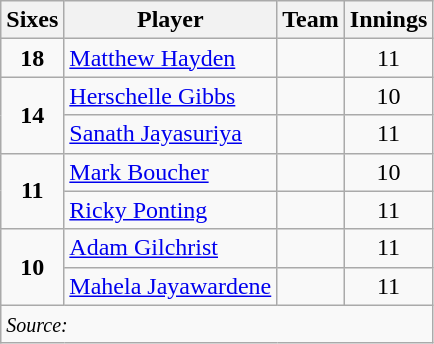<table class="wikitable">
<tr>
<th>Sixes</th>
<th>Player</th>
<th>Team</th>
<th>Innings</th>
</tr>
<tr>
<td align="center"><strong>18</strong></td>
<td><a href='#'>Matthew Hayden</a></td>
<td></td>
<td align="center">11</td>
</tr>
<tr>
<td rowspan=2 align="center"><strong>14</strong></td>
<td><a href='#'>Herschelle Gibbs</a></td>
<td></td>
<td align="center">10</td>
</tr>
<tr>
<td><a href='#'>Sanath Jayasuriya</a></td>
<td></td>
<td align="center">11</td>
</tr>
<tr>
<td rowspan=2 align="center"><strong>11</strong></td>
<td><a href='#'>Mark Boucher</a></td>
<td></td>
<td align="center">10</td>
</tr>
<tr>
<td><a href='#'>Ricky Ponting</a></td>
<td></td>
<td align="center">11</td>
</tr>
<tr>
<td rowspan=2 align="center"><strong>10</strong></td>
<td><a href='#'>Adam Gilchrist</a></td>
<td></td>
<td align="center">11</td>
</tr>
<tr>
<td><a href='#'>Mahela Jayawardene</a></td>
<td></td>
<td align="center">11</td>
</tr>
<tr>
<td colspan=4><small><em>Source:  </em></small></td>
</tr>
</table>
